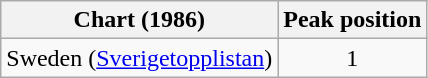<table class="wikitable">
<tr>
<th>Chart (1986)</th>
<th>Peak position</th>
</tr>
<tr>
<td>Sweden (<a href='#'>Sverigetopplistan</a>)</td>
<td align="center">1</td>
</tr>
</table>
